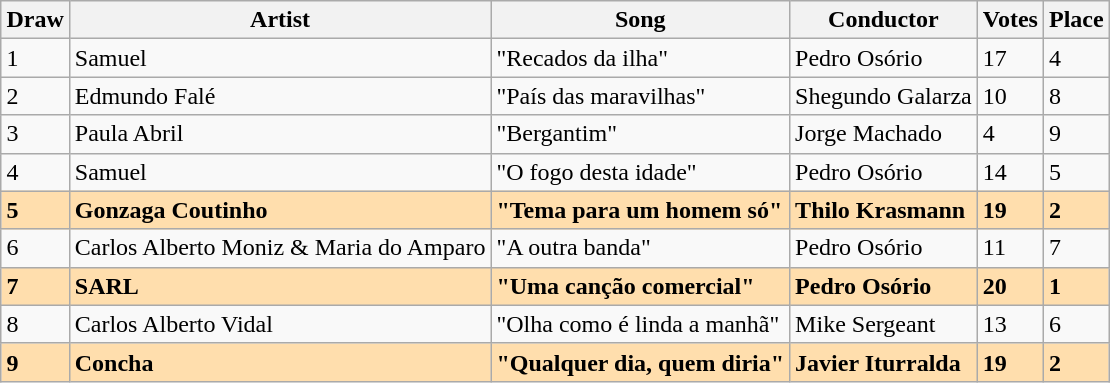<table class="sortable wikitable" style="margin: 1em auto 1em auto">
<tr>
<th>Draw</th>
<th>Artist</th>
<th>Song</th>
<th>Conductor</th>
<th>Votes</th>
<th>Place</th>
</tr>
<tr>
<td>1</td>
<td>Samuel</td>
<td>"Recados da ilha"</td>
<td>Pedro Osório</td>
<td>17</td>
<td>4</td>
</tr>
<tr>
<td>2</td>
<td>Edmundo Falé</td>
<td>"País das maravilhas"</td>
<td>Shegundo Galarza</td>
<td>10</td>
<td>8</td>
</tr>
<tr>
<td>3</td>
<td>Paula Abril</td>
<td>"Bergantim"</td>
<td>Jorge Machado</td>
<td>4</td>
<td>9</td>
</tr>
<tr>
<td>4</td>
<td>Samuel</td>
<td>"O fogo desta idade"</td>
<td>Pedro Osório</td>
<td>14</td>
<td>5</td>
</tr>
<tr style="font-weight:bold; background:#FFDEAD;">
<td>5</td>
<td>Gonzaga Coutinho</td>
<td>"Tema para um homem só"</td>
<td>Thilo Krasmann</td>
<td>19</td>
<td>2</td>
</tr>
<tr>
<td>6</td>
<td>Carlos Alberto Moniz & Maria do Amparo</td>
<td>"A outra banda"</td>
<td>Pedro Osório</td>
<td>11</td>
<td>7</td>
</tr>
<tr style="font-weight:bold; background:#FFDEAD;">
<td>7</td>
<td>SARL</td>
<td>"Uma canção comercial"</td>
<td>Pedro Osório</td>
<td>20</td>
<td>1</td>
</tr>
<tr>
<td>8</td>
<td>Carlos Alberto Vidal</td>
<td>"Olha como é linda a manhã"</td>
<td>Mike Sergeant</td>
<td>13</td>
<td>6</td>
</tr>
<tr style="font-weight:bold; background:#FFDEAD;">
<td>9</td>
<td>Concha</td>
<td>"Qualquer dia, quem diria"</td>
<td>Javier Iturralda</td>
<td>19</td>
<td>2</td>
</tr>
</table>
